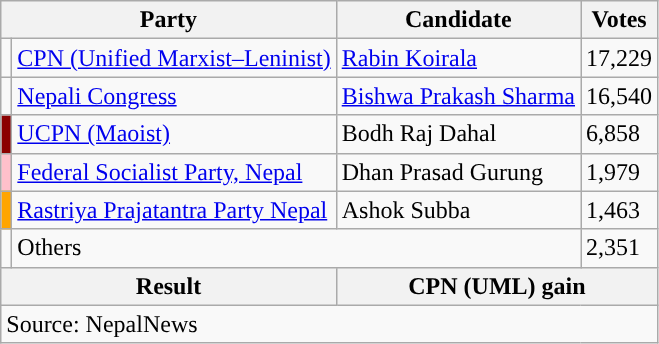<table class="wikitable">
<tr>
<th colspan="2">Party</th>
<th>Candidate</th>
<th>Votes</th>
</tr>
<tr>
<td style="background-color:"></td>
<td><a href='#'>CPN (Unified Marxist–Leninist)</a></td>
<td><a href='#'>Rabin Koirala</a></td>
<td>17,229</td>
</tr>
<tr>
<td style="background-color:"></td>
<td><a href='#'>Nepali Congress</a></td>
<td><a href='#'>Bishwa Prakash Sharma</a></td>
<td>16,540</td>
</tr>
<tr>
<td style="background-color:darkred"></td>
<td><a href='#'>UCPN (Maoist)</a></td>
<td>Bodh Raj Dahal</td>
<td>6,858</td>
</tr>
<tr>
<td style="background-color:pink"></td>
<td><a href='#'>Federal Socialist Party, Nepal</a></td>
<td>Dhan Prasad Gurung</td>
<td>1,979</td>
</tr>
<tr>
<td style="background-color:orange"></td>
<td><a href='#'>Rastriya Prajatantra Party Nepal</a></td>
<td>Ashok Subba</td>
<td>1,463</td>
</tr>
<tr>
<td></td>
<td colspan="2">Others</td>
<td>2,351</td>
</tr>
<tr>
<th colspan="2">Result</th>
<th colspan="2">CPN (UML) gain</th>
</tr>
<tr>
<td colspan="4">Source: NepalNews</td>
</tr>
</table>
